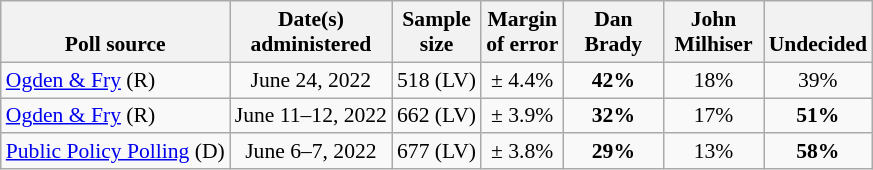<table class="wikitable" style="font-size:90%;text-align:center;">
<tr valign=bottom>
<th>Poll source</th>
<th>Date(s)<br>administered</th>
<th>Sample<br>size</th>
<th>Margin<br>of error</th>
<th style="width:60px;">Dan<br>Brady</th>
<th style="width:60px;">John<br>Milhiser</th>
<th>Undecided</th>
</tr>
<tr>
<td style="text-align:left;"><a href='#'>Ogden & Fry</a> (R)</td>
<td>June 24, 2022</td>
<td>518 (LV)</td>
<td>± 4.4%</td>
<td><strong>42%</strong></td>
<td>18%</td>
<td>39%</td>
</tr>
<tr>
<td style="text-align:left;"><a href='#'>Ogden & Fry</a> (R)</td>
<td>June 11–12, 2022</td>
<td>662 (LV)</td>
<td>± 3.9%</td>
<td><strong>32%</strong></td>
<td>17%</td>
<td><strong>51%</strong></td>
</tr>
<tr>
<td style="text-align:left;"><a href='#'>Public Policy Polling</a> (D)</td>
<td>June 6–7, 2022</td>
<td>677 (LV)</td>
<td>± 3.8%</td>
<td><strong>29%</strong></td>
<td>13%</td>
<td><strong>58%</strong></td>
</tr>
</table>
